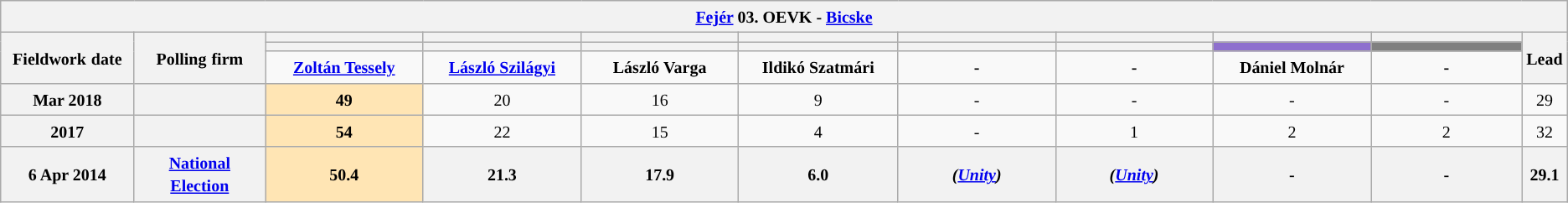<table class="wikitable mw-collapsible mw-collapsed" style="text-align:center">
<tr>
<th colspan="11" style="width: 980pt;"><small><a href='#'>Fejér</a> 03. OEVK - <a href='#'>Bicske</a></small></th>
</tr>
<tr>
<th rowspan="3" style="width: 80pt;"><small>Fieldwork</small> <small>date</small></th>
<th rowspan="3" style="width: 80pt;"><strong><small>Polling</small> <small>firm</small></strong></th>
<th style="width: 100pt;"><small></small></th>
<th style="width: 100pt;"><small> </small></th>
<th style="width: 100pt;"></th>
<th style="width: 100pt;"></th>
<th style="width: 100pt;"></th>
<th style="width: 100pt;"></th>
<th style="width: 100pt;"></th>
<th style="width: 100pt;"></th>
<th rowspan="3" style="width: 20pt;"><small>Lead</small></th>
</tr>
<tr>
<th style="color:inherit;background:"></th>
<th style="color:inherit;background:"></th>
<th style="color:inherit;background:"></th>
<th style="color:inherit;background:"></th>
<th style="color:inherit;background:"></th>
<th style="color:inherit;background:"></th>
<th style="color:inherit;background:#8E6FCE;"></th>
<th style="color:inherit;background:#808080;"></th>
</tr>
<tr>
<td><small><strong><a href='#'>Zoltán Tessely</a></strong></small></td>
<td><small><a href='#'><strong>László Szilágyi</strong></a></small></td>
<td><small><strong>László Varga</strong></small></td>
<td><small><strong>Ildikó Szatmári</strong></small></td>
<td><small><strong>-</strong></small></td>
<td><small><strong>-</strong></small></td>
<td><small><strong>Dániel Molnár</strong></small></td>
<td><small><strong>-</strong></small></td>
</tr>
<tr>
<th><small>Mar 2018</small></th>
<th><small></small></th>
<td style="background:#FFE5B4"><small><strong>49</strong></small></td>
<td><small>20</small></td>
<td><small>16</small></td>
<td><small>9</small></td>
<td><small>-</small></td>
<td><small>-</small></td>
<td><small>-</small></td>
<td><small>-</small></td>
<td style="background:"><small>29</small></td>
</tr>
<tr>
<th><small>2017</small></th>
<th><small></small></th>
<td style="background:#FFE5B4"><small><strong>54</strong></small></td>
<td><small>22</small></td>
<td><small>15</small></td>
<td><small>4</small></td>
<td><small>-</small></td>
<td><small>1</small></td>
<td><small>2</small></td>
<td><small>2</small></td>
<td style="background:"><small>32</small></td>
</tr>
<tr>
<th><small>6 Apr 2014</small></th>
<th><a href='#'><small>National Election</small></a></th>
<th style="background:#FFE5B4"><small>50.4</small></th>
<th><small>21.3</small></th>
<th><small>17.9</small></th>
<th><small>6.0</small></th>
<th><small><em>(<a href='#'>Unity</a>)</em></small></th>
<th><small><em>(<a href='#'>Unity</a>)</em></small></th>
<th><small>-</small></th>
<th><small>-</small></th>
<th style="background:"><small>29.1</small></th>
</tr>
</table>
